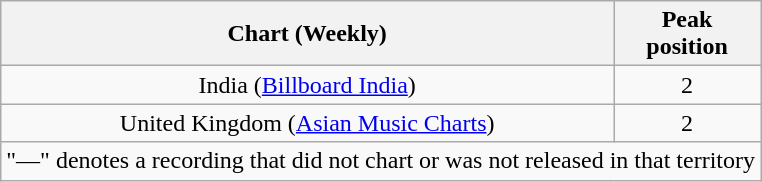<table class="wikitable plainrowheaders" style="text-align:center">
<tr>
<th scope="col">Chart (Weekly)</th>
<th scope="col">Peak<br>position</th>
</tr>
<tr>
<td>India (<a href='#'>Billboard India</a>)</td>
<td>2</td>
</tr>
<tr>
<td>United Kingdom (<a href='#'>Asian Music Charts</a>)</td>
<td>2</td>
</tr>
<tr>
<td colspan="3">"—" denotes a recording that did not chart or was not released in that territory</td>
</tr>
</table>
